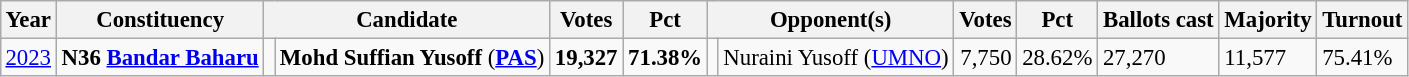<table class="wikitable" style="margin:0.5em ; font-size:95%">
<tr>
<th>Year</th>
<th>Constituency</th>
<th colspan=2>Candidate</th>
<th>Votes</th>
<th>Pct</th>
<th colspan=2>Opponent(s)</th>
<th>Votes</th>
<th>Pct</th>
<th>Ballots cast</th>
<th>Majority</th>
<th>Turnout</th>
</tr>
<tr>
<td><a href='#'>2023</a></td>
<td><strong>N36 <a href='#'>Bandar Baharu</a></strong></td>
<td bgcolor=></td>
<td><strong>Mohd Suffian Yusoff</strong> (<a href='#'><strong>PAS</strong></a>)</td>
<td align=right><strong>19,327</strong></td>
<td><strong>71.38%</strong></td>
<td></td>
<td>Nuraini Yusoff (<a href='#'>UMNO</a>)</td>
<td align=right>7,750</td>
<td>28.62%</td>
<td>27,270</td>
<td>11,577</td>
<td>75.41%</td>
</tr>
</table>
